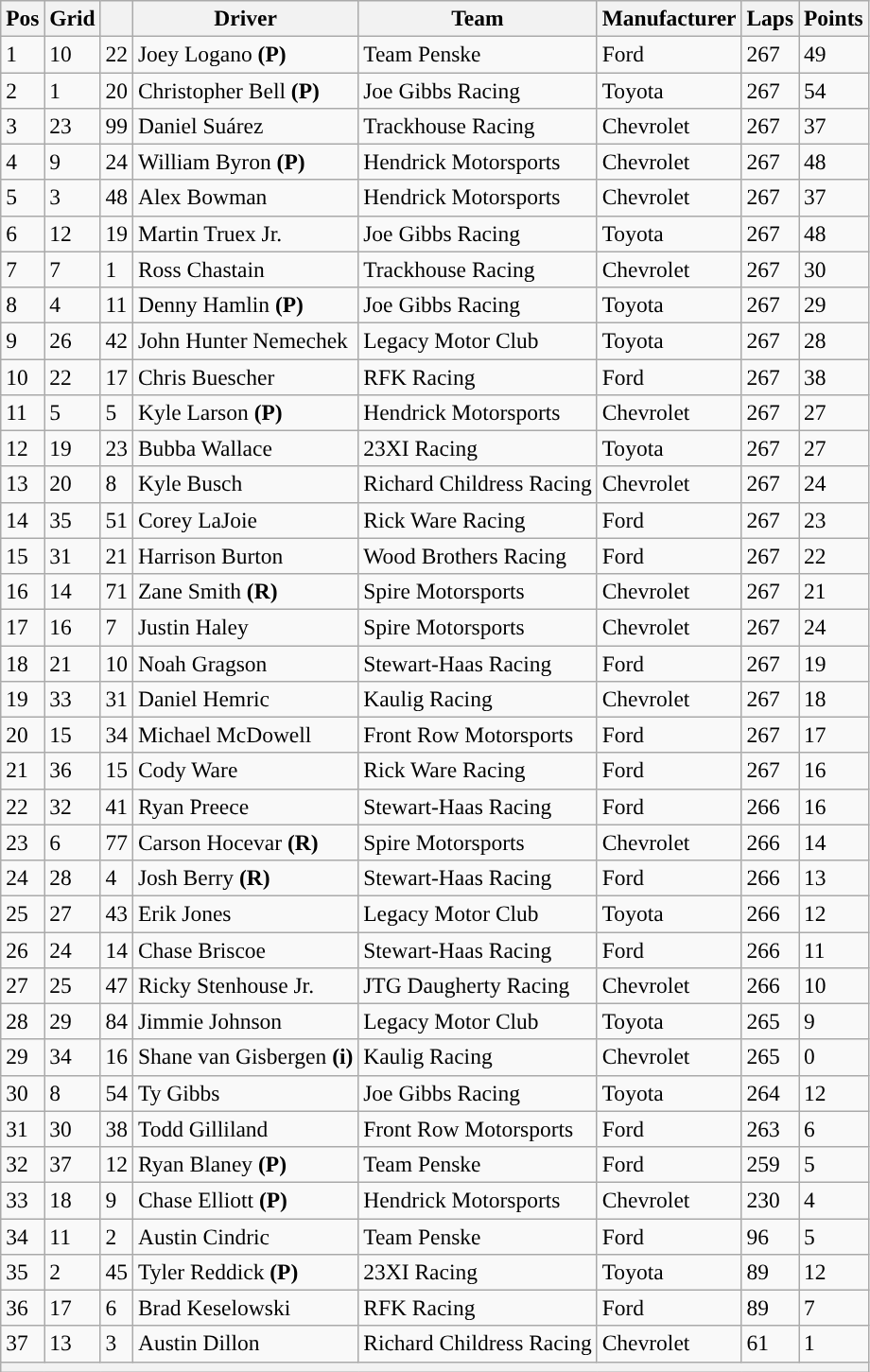<table class="wikitable" style="font-size:98%">
<tr>
<th>Pos</th>
<th>Grid</th>
<th></th>
<th>Driver</th>
<th>Team</th>
<th>Manufacturer</th>
<th>Laps</th>
<th>Points</th>
</tr>
<tr>
<td>1</td>
<td>10</td>
<td>22</td>
<td>Joey Logano <strong>(P)</strong></td>
<td>Team Penske</td>
<td>Ford</td>
<td>267</td>
<td>49</td>
</tr>
<tr>
<td>2</td>
<td>1</td>
<td>20</td>
<td>Christopher Bell <strong>(P)</strong></td>
<td>Joe Gibbs Racing</td>
<td>Toyota</td>
<td>267</td>
<td>54</td>
</tr>
<tr>
<td>3</td>
<td>23</td>
<td>99</td>
<td>Daniel Suárez</td>
<td>Trackhouse Racing</td>
<td>Chevrolet</td>
<td>267</td>
<td>37</td>
</tr>
<tr>
<td>4</td>
<td>9</td>
<td>24</td>
<td>William Byron <strong>(P)</strong></td>
<td>Hendrick Motorsports</td>
<td>Chevrolet</td>
<td>267</td>
<td>48</td>
</tr>
<tr>
<td>5</td>
<td>3</td>
<td>48</td>
<td>Alex Bowman</td>
<td>Hendrick Motorsports</td>
<td>Chevrolet</td>
<td>267</td>
<td>37</td>
</tr>
<tr>
<td>6</td>
<td>12</td>
<td>19</td>
<td>Martin Truex Jr.</td>
<td>Joe Gibbs Racing</td>
<td>Toyota</td>
<td>267</td>
<td>48</td>
</tr>
<tr>
<td>7</td>
<td>7</td>
<td>1</td>
<td>Ross Chastain</td>
<td>Trackhouse Racing</td>
<td>Chevrolet</td>
<td>267</td>
<td>30</td>
</tr>
<tr>
<td>8</td>
<td>4</td>
<td>11</td>
<td>Denny Hamlin <strong>(P)</strong></td>
<td>Joe Gibbs Racing</td>
<td>Toyota</td>
<td>267</td>
<td>29</td>
</tr>
<tr>
<td>9</td>
<td>26</td>
<td>42</td>
<td>John Hunter Nemechek</td>
<td>Legacy Motor Club</td>
<td>Toyota</td>
<td>267</td>
<td>28</td>
</tr>
<tr>
<td>10</td>
<td>22</td>
<td>17</td>
<td>Chris Buescher</td>
<td>RFK Racing</td>
<td>Ford</td>
<td>267</td>
<td>38</td>
</tr>
<tr>
<td>11</td>
<td>5</td>
<td>5</td>
<td>Kyle Larson <strong>(P)</strong></td>
<td>Hendrick Motorsports</td>
<td>Chevrolet</td>
<td>267</td>
<td>27</td>
</tr>
<tr>
<td>12</td>
<td>19</td>
<td>23</td>
<td>Bubba Wallace</td>
<td>23XI Racing</td>
<td>Toyota</td>
<td>267</td>
<td>27</td>
</tr>
<tr>
<td>13</td>
<td>20</td>
<td>8</td>
<td>Kyle Busch</td>
<td>Richard Childress Racing</td>
<td>Chevrolet</td>
<td>267</td>
<td>24</td>
</tr>
<tr>
<td>14</td>
<td>35</td>
<td>51</td>
<td>Corey LaJoie</td>
<td>Rick Ware Racing</td>
<td>Ford</td>
<td>267</td>
<td>23</td>
</tr>
<tr>
<td>15</td>
<td>31</td>
<td>21</td>
<td>Harrison Burton</td>
<td>Wood Brothers Racing</td>
<td>Ford</td>
<td>267</td>
<td>22</td>
</tr>
<tr>
<td>16</td>
<td>14</td>
<td>71</td>
<td>Zane Smith <strong>(R)</strong></td>
<td>Spire Motorsports</td>
<td>Chevrolet</td>
<td>267</td>
<td>21</td>
</tr>
<tr>
<td>17</td>
<td>16</td>
<td>7</td>
<td>Justin Haley</td>
<td>Spire Motorsports</td>
<td>Chevrolet</td>
<td>267</td>
<td>24</td>
</tr>
<tr>
<td>18</td>
<td>21</td>
<td>10</td>
<td>Noah Gragson</td>
<td>Stewart-Haas Racing</td>
<td>Ford</td>
<td>267</td>
<td>19</td>
</tr>
<tr>
<td>19</td>
<td>33</td>
<td>31</td>
<td>Daniel Hemric</td>
<td>Kaulig Racing</td>
<td>Chevrolet</td>
<td>267</td>
<td>18</td>
</tr>
<tr>
<td>20</td>
<td>15</td>
<td>34</td>
<td>Michael McDowell</td>
<td>Front Row Motorsports</td>
<td>Ford</td>
<td>267</td>
<td>17</td>
</tr>
<tr>
<td>21</td>
<td>36</td>
<td>15</td>
<td>Cody Ware</td>
<td>Rick Ware Racing</td>
<td>Ford</td>
<td>267</td>
<td>16</td>
</tr>
<tr>
<td>22</td>
<td>32</td>
<td>41</td>
<td>Ryan Preece</td>
<td>Stewart-Haas Racing</td>
<td>Ford</td>
<td>266</td>
<td>16</td>
</tr>
<tr>
<td>23</td>
<td>6</td>
<td>77</td>
<td>Carson Hocevar <strong>(R)</strong></td>
<td>Spire Motorsports</td>
<td>Chevrolet</td>
<td>266</td>
<td>14</td>
</tr>
<tr>
<td>24</td>
<td>28</td>
<td>4</td>
<td>Josh Berry <strong>(R)</strong></td>
<td>Stewart-Haas Racing</td>
<td>Ford</td>
<td>266</td>
<td>13</td>
</tr>
<tr>
<td>25</td>
<td>27</td>
<td>43</td>
<td>Erik Jones</td>
<td>Legacy Motor Club</td>
<td>Toyota</td>
<td>266</td>
<td>12</td>
</tr>
<tr>
<td>26</td>
<td>24</td>
<td>14</td>
<td>Chase Briscoe</td>
<td>Stewart-Haas Racing</td>
<td>Ford</td>
<td>266</td>
<td>11</td>
</tr>
<tr>
<td>27</td>
<td>25</td>
<td>47</td>
<td>Ricky Stenhouse Jr.</td>
<td>JTG Daugherty Racing</td>
<td>Chevrolet</td>
<td>266</td>
<td>10</td>
</tr>
<tr>
<td>28</td>
<td>29</td>
<td>84</td>
<td>Jimmie Johnson</td>
<td>Legacy Motor Club</td>
<td>Toyota</td>
<td>265</td>
<td>9</td>
</tr>
<tr>
<td>29</td>
<td>34</td>
<td>16</td>
<td>Shane van Gisbergen <strong>(i)</strong></td>
<td>Kaulig Racing</td>
<td>Chevrolet</td>
<td>265</td>
<td>0</td>
</tr>
<tr>
<td>30</td>
<td>8</td>
<td>54</td>
<td>Ty Gibbs</td>
<td>Joe Gibbs Racing</td>
<td>Toyota</td>
<td>264</td>
<td>12</td>
</tr>
<tr>
<td>31</td>
<td>30</td>
<td>38</td>
<td>Todd Gilliland</td>
<td>Front Row Motorsports</td>
<td>Ford</td>
<td>263</td>
<td>6</td>
</tr>
<tr>
<td>32</td>
<td>37</td>
<td>12</td>
<td>Ryan Blaney <strong>(P)</strong></td>
<td>Team Penske</td>
<td>Ford</td>
<td>259</td>
<td>5</td>
</tr>
<tr>
<td>33</td>
<td>18</td>
<td>9</td>
<td>Chase Elliott <strong>(P)</strong></td>
<td>Hendrick Motorsports</td>
<td>Chevrolet</td>
<td>230</td>
<td>4</td>
</tr>
<tr>
<td>34</td>
<td>11</td>
<td>2</td>
<td>Austin Cindric</td>
<td>Team Penske</td>
<td>Ford</td>
<td>96</td>
<td>5</td>
</tr>
<tr>
<td>35</td>
<td>2</td>
<td>45</td>
<td>Tyler Reddick <strong>(P)</strong></td>
<td>23XI Racing</td>
<td>Toyota</td>
<td>89</td>
<td>12</td>
</tr>
<tr>
<td>36</td>
<td>17</td>
<td>6</td>
<td>Brad Keselowski</td>
<td>RFK Racing</td>
<td>Ford</td>
<td>89</td>
<td>7</td>
</tr>
<tr>
<td>37</td>
<td>13</td>
<td>3</td>
<td>Austin Dillon</td>
<td>Richard Childress Racing</td>
<td>Chevrolet</td>
<td>61</td>
<td>1</td>
</tr>
<tr>
<th colspan="8"></th>
</tr>
</table>
